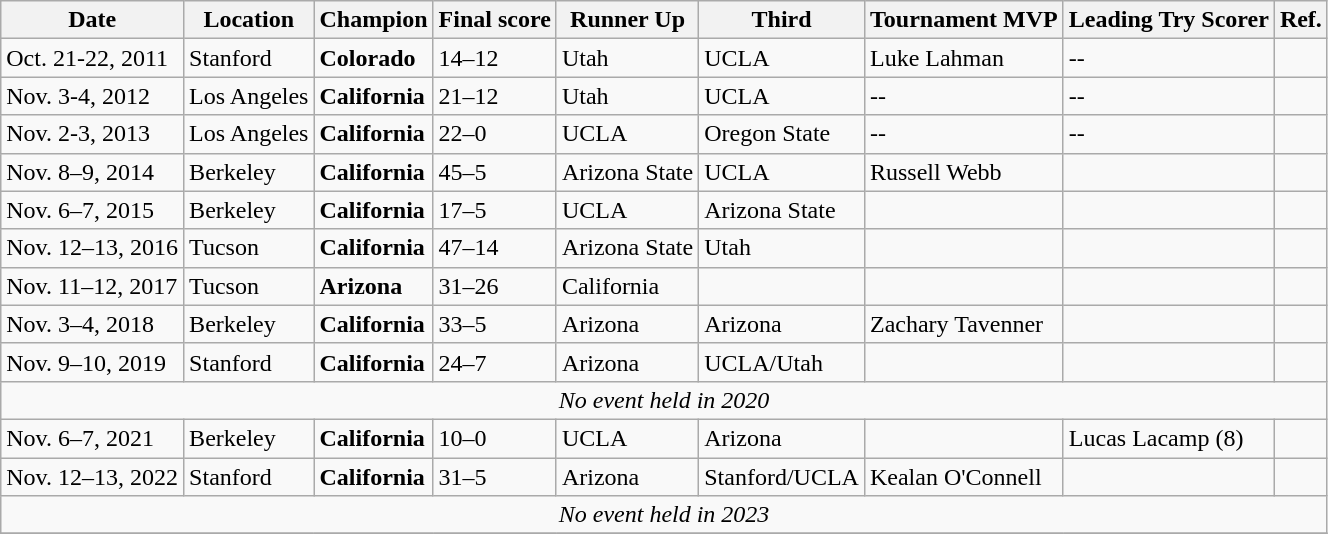<table class="wikitable">
<tr>
<th>Date</th>
<th>Location</th>
<th><strong>Champion</strong></th>
<th>Final score</th>
<th>Runner Up</th>
<th>Third</th>
<th>Tournament MVP</th>
<th>Leading Try Scorer</th>
<th>Ref.</th>
</tr>
<tr>
<td>Oct. 21-22, 2011</td>
<td>Stanford</td>
<td><strong>Colorado</strong></td>
<td>14–12</td>
<td>Utah</td>
<td>UCLA</td>
<td>Luke Lahman</td>
<td>--</td>
<td></td>
</tr>
<tr>
<td>Nov. 3-4, 2012</td>
<td>Los Angeles</td>
<td><strong>California</strong></td>
<td>21–12</td>
<td>Utah</td>
<td>UCLA</td>
<td>--</td>
<td>--</td>
<td></td>
</tr>
<tr>
<td>Nov. 2-3, 2013</td>
<td>Los Angeles</td>
<td><strong>California</strong></td>
<td>22–0</td>
<td>UCLA</td>
<td>Oregon State</td>
<td>--</td>
<td>--</td>
<td></td>
</tr>
<tr>
<td>Nov. 8–9, 2014</td>
<td>Berkeley</td>
<td><strong>California</strong></td>
<td>45–5</td>
<td>Arizona State</td>
<td>UCLA</td>
<td>Russell Webb</td>
<td></td>
<td></td>
</tr>
<tr>
<td>Nov. 6–7, 2015</td>
<td>Berkeley</td>
<td><strong>California</strong></td>
<td>17–5</td>
<td>UCLA</td>
<td>Arizona State</td>
<td></td>
<td></td>
<td></td>
</tr>
<tr>
<td>Nov. 12–13, 2016</td>
<td>Tucson</td>
<td><strong>California</strong></td>
<td>47–14</td>
<td>Arizona State</td>
<td>Utah</td>
<td></td>
<td></td>
<td></td>
</tr>
<tr>
<td>Nov. 11–12, 2017</td>
<td>Tucson</td>
<td><strong>Arizona</strong></td>
<td>31–26 </td>
<td>California</td>
<td></td>
<td></td>
<td></td>
<td></td>
</tr>
<tr>
<td>Nov. 3–4, 2018</td>
<td>Berkeley</td>
<td><strong>California</strong></td>
<td>33–5</td>
<td>Arizona</td>
<td>Arizona</td>
<td>Zachary Tavenner</td>
<td></td>
<td></td>
</tr>
<tr>
<td>Nov. 9–10, 2019</td>
<td>Stanford</td>
<td><strong>California</strong></td>
<td>24–7</td>
<td>Arizona</td>
<td>UCLA/Utah</td>
<td></td>
<td></td>
<td></td>
</tr>
<tr>
<td align=center colspan=9><em>No event held in 2020</em></td>
</tr>
<tr>
<td>Nov. 6–7, 2021</td>
<td>Berkeley</td>
<td><strong>California</strong></td>
<td>10–0</td>
<td>UCLA</td>
<td>Arizona</td>
<td></td>
<td>Lucas Lacamp (8)</td>
<td></td>
</tr>
<tr>
<td>Nov. 12–13, 2022</td>
<td>Stanford</td>
<td><strong>California</strong></td>
<td>31–5</td>
<td>Arizona</td>
<td>Stanford/UCLA</td>
<td>Kealan O'Connell</td>
<td></td>
<td></td>
</tr>
<tr>
<td align=center colspan=9><em>No event held in 2023</em></td>
</tr>
<tr>
</tr>
</table>
